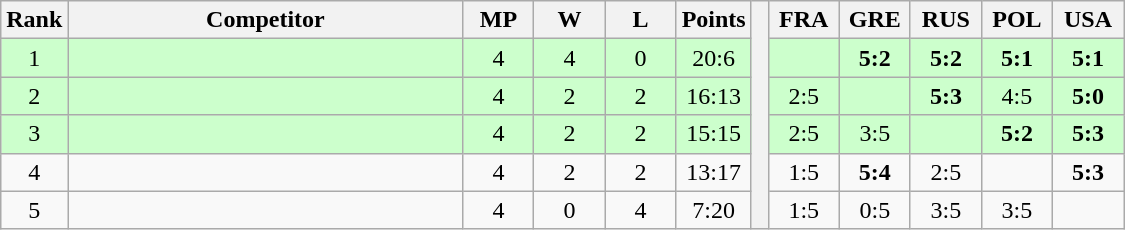<table class="wikitable" style="text-align:center">
<tr>
<th>Rank</th>
<th style="width:16em">Competitor</th>
<th style="width:2.5em">MP</th>
<th style="width:2.5em">W</th>
<th style="width:2.5em">L</th>
<th>Points</th>
<th rowspan="6"> </th>
<th style="width:2.5em">FRA</th>
<th style="width:2.5em">GRE</th>
<th style="width:2.5em">RUS</th>
<th style="width:2.5em">POL</th>
<th style="width:2.5em">USA</th>
</tr>
<tr style="background:#cfc;">
<td>1</td>
<td style="text-align:left"></td>
<td>4</td>
<td>4</td>
<td>0</td>
<td>20:6</td>
<td></td>
<td><strong>5:2</strong></td>
<td><strong>5:2</strong></td>
<td><strong>5:1</strong></td>
<td><strong>5:1</strong></td>
</tr>
<tr style="background:#cfc;">
<td>2</td>
<td style="text-align:left"></td>
<td>4</td>
<td>2</td>
<td>2</td>
<td>16:13</td>
<td>2:5</td>
<td></td>
<td><strong>5:3</strong></td>
<td>4:5</td>
<td><strong>5:0</strong></td>
</tr>
<tr style="background:#cfc;">
<td>3</td>
<td style="text-align:left"></td>
<td>4</td>
<td>2</td>
<td>2</td>
<td>15:15</td>
<td>2:5</td>
<td>3:5</td>
<td></td>
<td><strong>5:2</strong></td>
<td><strong>5:3</strong></td>
</tr>
<tr>
<td>4</td>
<td style="text-align:left"></td>
<td>4</td>
<td>2</td>
<td>2</td>
<td>13:17</td>
<td>1:5</td>
<td><strong>5:4</strong></td>
<td>2:5</td>
<td></td>
<td><strong>5:3</strong></td>
</tr>
<tr>
<td>5</td>
<td style="text-align:left"></td>
<td>4</td>
<td>0</td>
<td>4</td>
<td>7:20</td>
<td>1:5</td>
<td>0:5</td>
<td>3:5</td>
<td>3:5</td>
<td></td>
</tr>
</table>
